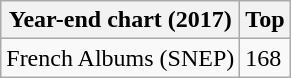<table class="wikitable">
<tr>
<th>Year-end chart (2017)</th>
<th>Top</th>
</tr>
<tr>
<td>French Albums (SNEP)</td>
<td>168</td>
</tr>
</table>
